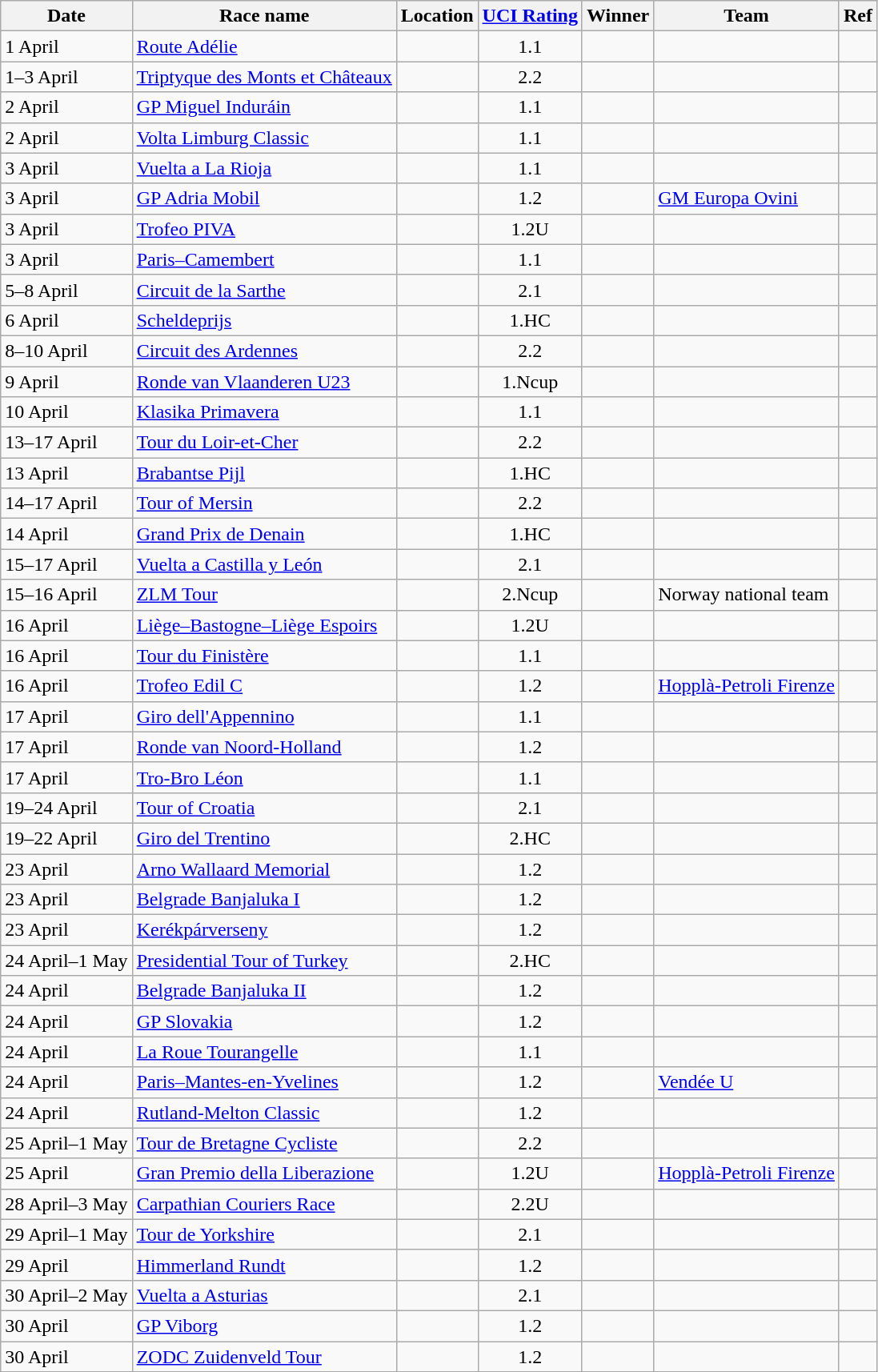<table class="wikitable sortable">
<tr>
<th>Date</th>
<th>Race name</th>
<th>Location</th>
<th><a href='#'>UCI Rating</a></th>
<th>Winner</th>
<th>Team</th>
<th>Ref</th>
</tr>
<tr>
<td>1 April</td>
<td><a href='#'>Route Adélie</a></td>
<td></td>
<td align=center>1.1</td>
<td></td>
<td></td>
<td align=center></td>
</tr>
<tr>
<td>1–3 April</td>
<td><a href='#'>Triptyque des Monts et Châteaux</a></td>
<td></td>
<td align=center>2.2</td>
<td></td>
<td></td>
<td align=center></td>
</tr>
<tr>
<td>2 April</td>
<td><a href='#'>GP Miguel Induráin</a></td>
<td></td>
<td align=center>1.1</td>
<td></td>
<td></td>
<td align=center></td>
</tr>
<tr>
<td>2 April</td>
<td><a href='#'>Volta Limburg Classic</a></td>
<td></td>
<td align=center>1.1</td>
<td></td>
<td></td>
<td align=center></td>
</tr>
<tr>
<td>3 April</td>
<td><a href='#'>Vuelta a La Rioja</a></td>
<td></td>
<td align=center>1.1</td>
<td></td>
<td></td>
<td align=center></td>
</tr>
<tr>
<td>3 April</td>
<td><a href='#'>GP Adria Mobil</a></td>
<td></td>
<td align=center>1.2</td>
<td></td>
<td><a href='#'>GM Europa Ovini</a></td>
<td align=center></td>
</tr>
<tr>
<td>3 April</td>
<td><a href='#'>Trofeo PIVA</a></td>
<td></td>
<td align=center>1.2U</td>
<td></td>
<td></td>
<td align=center></td>
</tr>
<tr>
<td>3 April</td>
<td><a href='#'>Paris–Camembert</a></td>
<td></td>
<td align=center>1.1</td>
<td></td>
<td></td>
<td align=center></td>
</tr>
<tr>
<td>5–8 April</td>
<td><a href='#'>Circuit de la Sarthe</a></td>
<td></td>
<td align=center>2.1</td>
<td></td>
<td></td>
<td align=center></td>
</tr>
<tr>
<td>6 April</td>
<td><a href='#'>Scheldeprijs</a></td>
<td></td>
<td align=center>1.HC</td>
<td></td>
<td></td>
<td align=center></td>
</tr>
<tr>
<td>8–10 April</td>
<td><a href='#'>Circuit des Ardennes</a></td>
<td></td>
<td align=center>2.2</td>
<td></td>
<td></td>
<td align=center></td>
</tr>
<tr>
<td>9 April</td>
<td><a href='#'>Ronde van Vlaanderen U23</a></td>
<td></td>
<td align=center>1.Ncup</td>
<td></td>
<td></td>
<td align=center></td>
</tr>
<tr>
<td>10 April</td>
<td><a href='#'>Klasika Primavera</a></td>
<td></td>
<td align=center>1.1</td>
<td></td>
<td></td>
<td align=center></td>
</tr>
<tr>
<td>13–17 April</td>
<td><a href='#'>Tour du Loir-et-Cher</a></td>
<td></td>
<td align=center>2.2</td>
<td></td>
<td></td>
<td align=center></td>
</tr>
<tr>
<td>13 April</td>
<td><a href='#'>Brabantse Pijl</a></td>
<td></td>
<td align=center>1.HC</td>
<td></td>
<td></td>
<td align=center></td>
</tr>
<tr>
<td>14–17 April</td>
<td><a href='#'>Tour of Mersin</a></td>
<td></td>
<td align=center>2.2</td>
<td></td>
<td></td>
<td align=center></td>
</tr>
<tr>
<td>14 April</td>
<td><a href='#'>Grand Prix de Denain</a></td>
<td></td>
<td align=center>1.HC</td>
<td></td>
<td></td>
<td align=center></td>
</tr>
<tr>
<td>15–17 April</td>
<td><a href='#'>Vuelta a Castilla y León</a></td>
<td></td>
<td align=center>2.1</td>
<td></td>
<td></td>
<td align=center></td>
</tr>
<tr>
<td>15–16 April</td>
<td><a href='#'>ZLM Tour</a></td>
<td></td>
<td align=center>2.Ncup</td>
<td></td>
<td>Norway national team</td>
<td align=center></td>
</tr>
<tr>
<td>16 April</td>
<td><a href='#'>Liège–Bastogne–Liège Espoirs</a></td>
<td></td>
<td align=center>1.2U</td>
<td></td>
<td></td>
<td align=center></td>
</tr>
<tr>
<td>16 April</td>
<td><a href='#'>Tour du Finistère</a></td>
<td></td>
<td align=center>1.1</td>
<td></td>
<td></td>
<td align=center></td>
</tr>
<tr>
<td>16 April</td>
<td><a href='#'>Trofeo Edil C</a></td>
<td></td>
<td align=center>1.2</td>
<td></td>
<td><a href='#'>Hopplà-Petroli Firenze</a></td>
<td align=center></td>
</tr>
<tr>
<td>17 April</td>
<td><a href='#'>Giro dell'Appennino</a></td>
<td></td>
<td align=center>1.1</td>
<td></td>
<td></td>
<td align=center></td>
</tr>
<tr>
<td>17 April</td>
<td><a href='#'>Ronde van Noord-Holland</a></td>
<td></td>
<td align=center>1.2</td>
<td></td>
<td></td>
<td align=center></td>
</tr>
<tr>
<td>17 April</td>
<td><a href='#'>Tro-Bro Léon</a></td>
<td></td>
<td align=center>1.1</td>
<td></td>
<td></td>
<td align=center></td>
</tr>
<tr>
<td>19–24 April</td>
<td><a href='#'>Tour of Croatia</a></td>
<td></td>
<td align=center>2.1</td>
<td></td>
<td></td>
<td align=center></td>
</tr>
<tr>
<td>19–22 April</td>
<td><a href='#'>Giro del Trentino</a></td>
<td></td>
<td align=center>2.HC</td>
<td></td>
<td></td>
<td align=center></td>
</tr>
<tr>
<td>23 April</td>
<td><a href='#'>Arno Wallaard Memorial</a></td>
<td></td>
<td align=center>1.2</td>
<td></td>
<td></td>
<td align=center></td>
</tr>
<tr>
<td>23 April</td>
<td><a href='#'>Belgrade Banjaluka I</a></td>
<td></td>
<td align=center>1.2</td>
<td></td>
<td></td>
<td align=center></td>
</tr>
<tr>
<td>23 April</td>
<td><a href='#'>Kerékpárverseny</a></td>
<td></td>
<td align=center>1.2</td>
<td></td>
<td></td>
<td align=center></td>
</tr>
<tr>
<td>24 April–1 May</td>
<td><a href='#'>Presidential Tour of Turkey</a></td>
<td></td>
<td align=center>2.HC</td>
<td></td>
<td></td>
<td align=center></td>
</tr>
<tr>
<td>24 April</td>
<td><a href='#'>Belgrade Banjaluka II</a></td>
<td></td>
<td align=center>1.2</td>
<td></td>
<td></td>
<td align=center></td>
</tr>
<tr>
<td>24 April</td>
<td><a href='#'>GP Slovakia</a></td>
<td></td>
<td align=center>1.2</td>
<td></td>
<td></td>
<td align=center></td>
</tr>
<tr>
<td>24 April</td>
<td><a href='#'>La Roue Tourangelle</a></td>
<td></td>
<td align=center>1.1</td>
<td></td>
<td></td>
<td align=center></td>
</tr>
<tr>
<td>24 April</td>
<td><a href='#'>Paris–Mantes-en-Yvelines</a></td>
<td></td>
<td align=center>1.2</td>
<td></td>
<td><a href='#'>Vendée U</a></td>
<td align=center></td>
</tr>
<tr>
<td>24 April</td>
<td><a href='#'>Rutland-Melton Classic</a></td>
<td></td>
<td align=center>1.2</td>
<td></td>
<td></td>
<td align=center></td>
</tr>
<tr>
<td>25 April–1 May</td>
<td><a href='#'>Tour de Bretagne Cycliste</a></td>
<td></td>
<td align=center>2.2</td>
<td></td>
<td></td>
<td align=center></td>
</tr>
<tr>
<td>25 April</td>
<td><a href='#'>Gran Premio della Liberazione</a></td>
<td></td>
<td align=center>1.2U</td>
<td></td>
<td><a href='#'>Hopplà-Petroli Firenze</a></td>
<td align=center></td>
</tr>
<tr>
<td>28 April–3 May</td>
<td><a href='#'>Carpathian Couriers Race</a></td>
<td></td>
<td align=center>2.2U</td>
<td></td>
<td></td>
<td align=center></td>
</tr>
<tr>
<td>29 April–1 May</td>
<td><a href='#'>Tour de Yorkshire</a></td>
<td></td>
<td align=center>2.1</td>
<td></td>
<td></td>
<td align=center></td>
</tr>
<tr>
<td>29 April</td>
<td><a href='#'>Himmerland Rundt</a></td>
<td></td>
<td align=center>1.2</td>
<td></td>
<td></td>
<td align=center></td>
</tr>
<tr>
<td>30 April–2 May</td>
<td><a href='#'>Vuelta a Asturias</a></td>
<td></td>
<td align=center>2.1</td>
<td></td>
<td></td>
<td align=center></td>
</tr>
<tr>
<td>30 April</td>
<td><a href='#'>GP Viborg</a></td>
<td></td>
<td align=center>1.2</td>
<td></td>
<td></td>
<td align=center></td>
</tr>
<tr>
<td>30 April</td>
<td><a href='#'>ZODC Zuidenveld Tour</a></td>
<td></td>
<td align=center>1.2</td>
<td></td>
<td></td>
<td align=center></td>
</tr>
</table>
